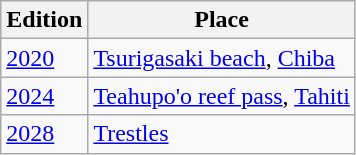<table class="wikitable" style="text-align:left">
<tr>
<th>Edition</th>
<th>Place</th>
</tr>
<tr>
<td><a href='#'>2020</a></td>
<td><a href='#'>Tsurigasaki beach</a>, <a href='#'>Chiba</a></td>
</tr>
<tr>
<td><a href='#'>2024</a></td>
<td><a href='#'>Teahupo'o reef pass</a>, <a href='#'>Tahiti</a></td>
</tr>
<tr>
<td><a href='#'>2028</a></td>
<td><a href='#'>Trestles</a></td>
</tr>
</table>
